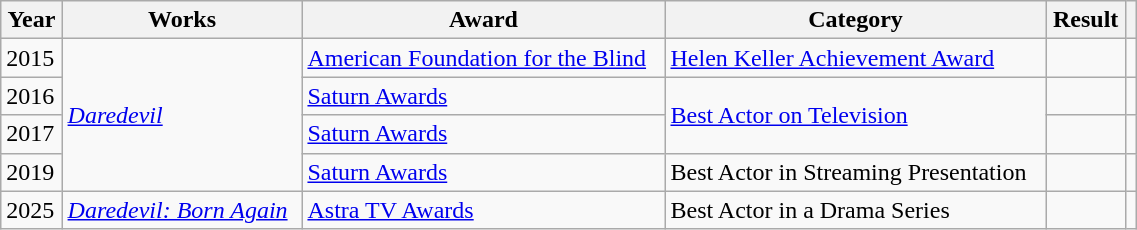<table class="wikitable sortable" style="width: 60%;">
<tr>
<th>Year</th>
<th>Works</th>
<th>Award</th>
<th>Category</th>
<th>Result</th>
<th scope="col" class="unsortable"></th>
</tr>
<tr>
<td>2015</td>
<td rowspan="4"><em><a href='#'>Daredevil</a></em></td>
<td><a href='#'>American Foundation for the Blind</a></td>
<td><a href='#'>Helen Keller Achievement Award</a></td>
<td></td>
<td style="text-align:center;"></td>
</tr>
<tr>
<td>2016</td>
<td><a href='#'>Saturn Awards</a></td>
<td rowspan="2"><a href='#'>Best Actor on Television</a></td>
<td></td>
<td style="text-align:center;"></td>
</tr>
<tr>
<td>2017</td>
<td><a href='#'>Saturn Awards</a></td>
<td></td>
<td style="text-align:center;"></td>
</tr>
<tr>
<td>2019</td>
<td><a href='#'>Saturn Awards</a></td>
<td>Best Actor in Streaming Presentation</td>
<td></td>
<td style="text-align:center;"></td>
</tr>
<tr>
<td>2025</td>
<td><em><a href='#'>Daredevil: Born Again</a></em></td>
<td><a href='#'>Astra TV Awards</a></td>
<td>Best Actor in a Drama Series</td>
<td></td>
<td style="text-align:center;"></td>
</tr>
</table>
